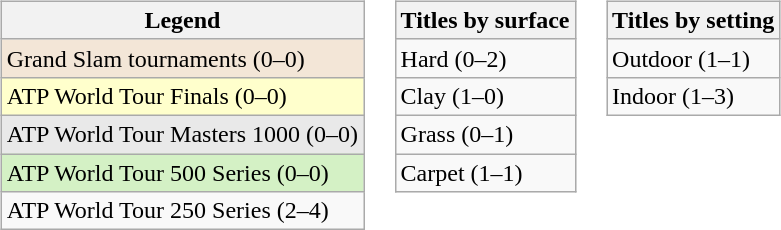<table>
<tr valign="top">
<td><br><table class="wikitable sortable">
<tr>
<th>Legend</th>
</tr>
<tr style="background:#f3e6d7;">
<td>Grand Slam tournaments (0–0)</td>
</tr>
<tr style="background:#ffc;">
<td>ATP World Tour Finals (0–0)</td>
</tr>
<tr style="background:#e9e9e9;">
<td>ATP World Tour Masters 1000 (0–0)</td>
</tr>
<tr style="background:#d4f1c5;">
<td>ATP World Tour 500 Series (0–0)</td>
</tr>
<tr>
<td>ATP World Tour 250 Series (2–4)</td>
</tr>
</table>
</td>
<td><br><table class="wikitable sortable">
<tr>
<th>Titles by surface</th>
</tr>
<tr>
<td>Hard (0–2)</td>
</tr>
<tr>
<td>Clay (1–0)</td>
</tr>
<tr>
<td>Grass (0–1)</td>
</tr>
<tr>
<td>Carpet (1–1)</td>
</tr>
</table>
</td>
<td><br><table class="wikitable sortable">
<tr>
<th>Titles by setting</th>
</tr>
<tr>
<td>Outdoor (1–1)</td>
</tr>
<tr>
<td>Indoor (1–3)</td>
</tr>
</table>
</td>
</tr>
</table>
